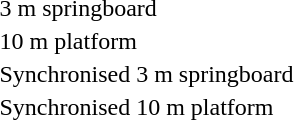<table>
<tr>
<td>3 m springboard<br></td>
<td></td>
<td></td>
<td></td>
</tr>
<tr>
<td>10 m platform<br></td>
<td></td>
<td></td>
<td></td>
</tr>
<tr>
<td nowrap>Synchronised 3 m springboard<br></td>
<td nowrap></td>
<td></td>
<td nowrap></td>
</tr>
<tr>
<td>Synchronised 10 m platform<br></td>
<td nowrap></td>
<td nowrap></td>
<td></td>
</tr>
</table>
